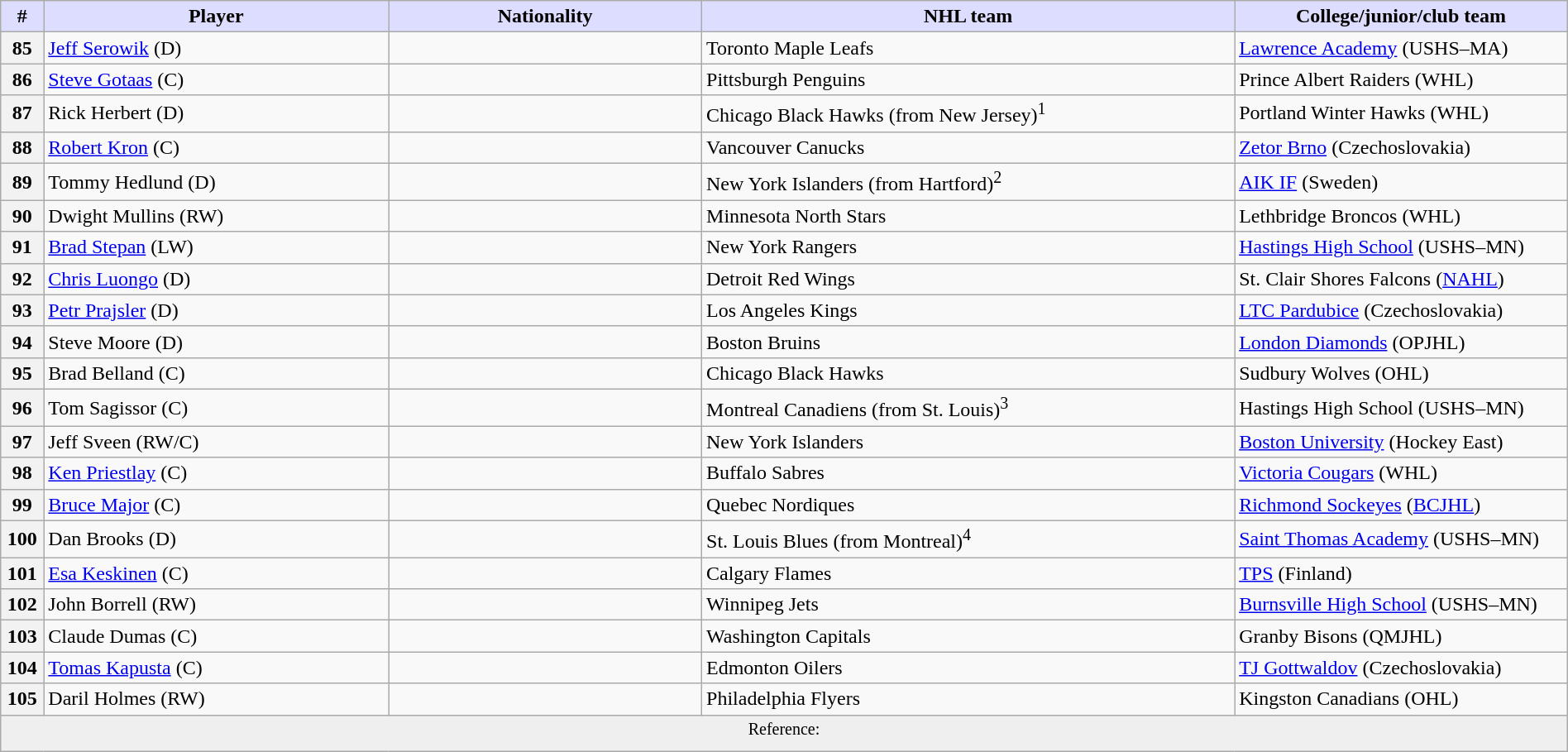<table class="wikitable" style="width: 100%">
<tr>
<th style="background:#ddf; width:2.75%;">#</th>
<th style="background:#ddf; width:22.0%;">Player</th>
<th style="background:#ddf; width:20.0%;">Nationality</th>
<th style="background:#ddf; width:34.0%;">NHL team</th>
<th style="background:#ddf; width:100.0%;">College/junior/club team</th>
</tr>
<tr>
<th>85</th>
<td><a href='#'>Jeff Serowik</a> (D)</td>
<td></td>
<td>Toronto Maple Leafs</td>
<td><a href='#'>Lawrence Academy</a> (USHS–MA)</td>
</tr>
<tr>
<th>86</th>
<td><a href='#'>Steve Gotaas</a> (C)</td>
<td></td>
<td>Pittsburgh Penguins</td>
<td>Prince Albert Raiders (WHL)</td>
</tr>
<tr>
<th>87</th>
<td>Rick Herbert (D)</td>
<td></td>
<td>Chicago Black Hawks (from New Jersey)<sup>1</sup></td>
<td>Portland Winter Hawks (WHL)</td>
</tr>
<tr>
<th>88</th>
<td><a href='#'>Robert Kron</a> (C)</td>
<td></td>
<td>Vancouver Canucks</td>
<td><a href='#'>Zetor Brno</a> (Czechoslovakia)</td>
</tr>
<tr>
<th>89</th>
<td>Tommy Hedlund (D)</td>
<td></td>
<td>New York Islanders (from Hartford)<sup>2</sup></td>
<td><a href='#'>AIK IF</a> (Sweden)</td>
</tr>
<tr>
<th>90</th>
<td>Dwight Mullins (RW)</td>
<td></td>
<td>Minnesota North Stars</td>
<td>Lethbridge Broncos (WHL)</td>
</tr>
<tr>
<th>91</th>
<td><a href='#'>Brad Stepan</a> (LW)</td>
<td></td>
<td>New York Rangers</td>
<td><a href='#'>Hastings High School</a> (USHS–MN)</td>
</tr>
<tr>
<th>92</th>
<td><a href='#'>Chris Luongo</a> (D)</td>
<td></td>
<td>Detroit Red Wings</td>
<td>St. Clair Shores Falcons (<a href='#'>NAHL</a>)</td>
</tr>
<tr>
<th>93</th>
<td><a href='#'>Petr Prajsler</a> (D)</td>
<td></td>
<td>Los Angeles Kings</td>
<td><a href='#'>LTC Pardubice</a> (Czechoslovakia)</td>
</tr>
<tr>
<th>94</th>
<td>Steve Moore (D)</td>
<td></td>
<td>Boston Bruins</td>
<td><a href='#'>London Diamonds</a> (OPJHL)</td>
</tr>
<tr>
<th>95</th>
<td>Brad Belland (C)</td>
<td></td>
<td>Chicago Black Hawks</td>
<td>Sudbury Wolves (OHL)</td>
</tr>
<tr>
<th>96</th>
<td>Tom Sagissor (C)</td>
<td></td>
<td>Montreal Canadiens (from St. Louis)<sup>3</sup></td>
<td>Hastings High School (USHS–MN)</td>
</tr>
<tr>
<th>97</th>
<td>Jeff Sveen (RW/C)</td>
<td></td>
<td>New York Islanders</td>
<td><a href='#'>Boston University</a> (Hockey East)</td>
</tr>
<tr>
<th>98</th>
<td><a href='#'>Ken Priestlay</a> (C)</td>
<td></td>
<td>Buffalo Sabres</td>
<td><a href='#'>Victoria Cougars</a> (WHL)</td>
</tr>
<tr>
<th>99</th>
<td><a href='#'>Bruce Major</a> (C)</td>
<td></td>
<td>Quebec Nordiques</td>
<td><a href='#'>Richmond Sockeyes</a> (<a href='#'>BCJHL</a>)</td>
</tr>
<tr>
<th>100</th>
<td>Dan Brooks (D)</td>
<td></td>
<td>St. Louis Blues (from Montreal)<sup>4</sup></td>
<td><a href='#'>Saint Thomas Academy</a> (USHS–MN)</td>
</tr>
<tr>
<th>101</th>
<td><a href='#'>Esa Keskinen</a> (C)</td>
<td></td>
<td>Calgary Flames</td>
<td><a href='#'>TPS</a> (Finland)</td>
</tr>
<tr>
<th>102</th>
<td>John Borrell (RW)</td>
<td></td>
<td>Winnipeg Jets</td>
<td><a href='#'>Burnsville High School</a> (USHS–MN)</td>
</tr>
<tr>
<th>103</th>
<td>Claude Dumas (C)</td>
<td></td>
<td>Washington Capitals</td>
<td>Granby Bisons (QMJHL)</td>
</tr>
<tr>
<th>104</th>
<td><a href='#'>Tomas Kapusta</a> (C)</td>
<td></td>
<td>Edmonton Oilers</td>
<td><a href='#'>TJ Gottwaldov</a> (Czechoslovakia)</td>
</tr>
<tr>
<th>105</th>
<td>Daril Holmes (RW)</td>
<td></td>
<td>Philadelphia Flyers</td>
<td>Kingston Canadians (OHL)</td>
</tr>
<tr>
<td align=center colspan="6" bgcolor="#efefef"><sup>Reference:  </sup></td>
</tr>
</table>
